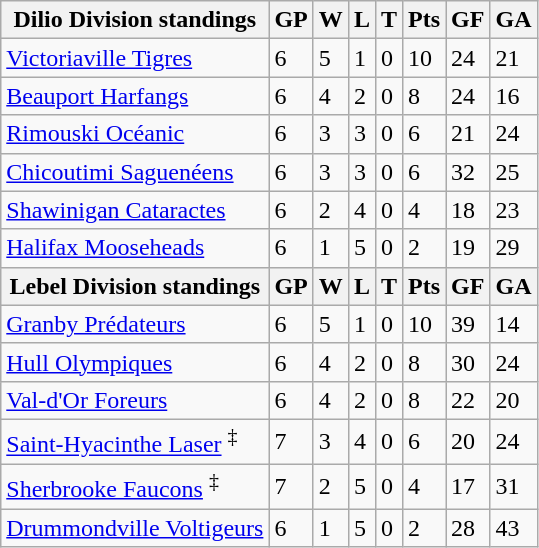<table class="wikitable">
<tr>
<th>Dilio Division standings</th>
<th>GP</th>
<th>W</th>
<th>L</th>
<th>T</th>
<th>Pts</th>
<th>GF</th>
<th>GA</th>
</tr>
<tr>
<td><a href='#'>Victoriaville Tigres</a></td>
<td>6</td>
<td>5</td>
<td>1</td>
<td>0</td>
<td>10</td>
<td>24</td>
<td>21</td>
</tr>
<tr>
<td><a href='#'>Beauport Harfangs</a></td>
<td>6</td>
<td>4</td>
<td>2</td>
<td>0</td>
<td>8</td>
<td>24</td>
<td>16</td>
</tr>
<tr>
<td><a href='#'>Rimouski Océanic</a></td>
<td>6</td>
<td>3</td>
<td>3</td>
<td>0</td>
<td>6</td>
<td>21</td>
<td>24</td>
</tr>
<tr>
<td><a href='#'>Chicoutimi Saguenéens</a></td>
<td>6</td>
<td>3</td>
<td>3</td>
<td>0</td>
<td>6</td>
<td>32</td>
<td>25</td>
</tr>
<tr>
<td><a href='#'>Shawinigan Cataractes</a></td>
<td>6</td>
<td>2</td>
<td>4</td>
<td>0</td>
<td>4</td>
<td>18</td>
<td>23</td>
</tr>
<tr>
<td><a href='#'>Halifax Mooseheads</a></td>
<td>6</td>
<td>1</td>
<td>5</td>
<td>0</td>
<td>2</td>
<td>19</td>
<td>29</td>
</tr>
<tr>
<th>Lebel Division standings</th>
<th>GP</th>
<th>W</th>
<th>L</th>
<th>T</th>
<th>Pts</th>
<th>GF</th>
<th>GA</th>
</tr>
<tr>
<td><a href='#'>Granby Prédateurs</a></td>
<td>6</td>
<td>5</td>
<td>1</td>
<td>0</td>
<td>10</td>
<td>39</td>
<td>14</td>
</tr>
<tr>
<td><a href='#'>Hull Olympiques</a></td>
<td>6</td>
<td>4</td>
<td>2</td>
<td>0</td>
<td>8</td>
<td>30</td>
<td>24</td>
</tr>
<tr>
<td><a href='#'>Val-d'Or Foreurs</a></td>
<td>6</td>
<td>4</td>
<td>2</td>
<td>0</td>
<td>8</td>
<td>22</td>
<td>20</td>
</tr>
<tr>
<td><a href='#'>Saint-Hyacinthe Laser</a> <sup>‡</sup></td>
<td>7</td>
<td>3</td>
<td>4</td>
<td>0</td>
<td>6</td>
<td>20</td>
<td>24</td>
</tr>
<tr>
<td><a href='#'>Sherbrooke Faucons</a> <sup>‡</sup></td>
<td>7</td>
<td>2</td>
<td>5</td>
<td>0</td>
<td>4</td>
<td>17</td>
<td>31</td>
</tr>
<tr>
<td><a href='#'>Drummondville Voltigeurs</a></td>
<td>6</td>
<td>1</td>
<td>5</td>
<td>0</td>
<td>2</td>
<td>28</td>
<td>43</td>
</tr>
</table>
